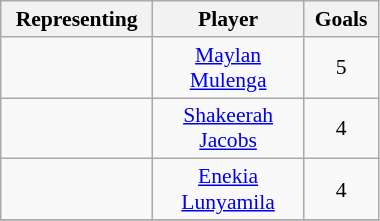<table class="wikitable" style="font-size: 90%; text-align: center; width: 20%;">
<tr>
<th rowspan="1" width="5%">Representing</th>
<th rowspan="1" width="12%">Player</th>
<th rowspan="1" width="3%">Goals</th>
</tr>
<tr>
<td></td>
<td><a href='#'>Maylan Mulenga</a></td>
<td>5</td>
</tr>
<tr>
<td></td>
<td><a href='#'>Shakeerah Jacobs</a></td>
<td>4</td>
</tr>
<tr>
<td></td>
<td><a href='#'>Enekia Lunyamila</a></td>
<td>4</td>
</tr>
<tr>
</tr>
</table>
